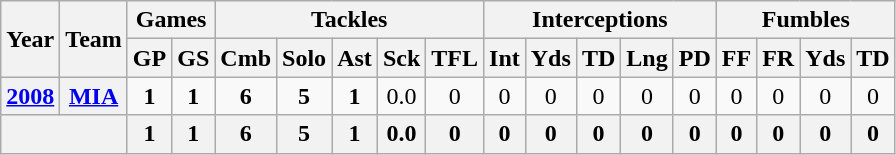<table class="wikitable" style="text-align:center">
<tr>
<th rowspan="2">Year</th>
<th rowspan="2">Team</th>
<th colspan="2">Games</th>
<th colspan="5">Tackles</th>
<th colspan="5">Interceptions</th>
<th colspan="4">Fumbles</th>
</tr>
<tr>
<th>GP</th>
<th>GS</th>
<th>Cmb</th>
<th>Solo</th>
<th>Ast</th>
<th>Sck</th>
<th>TFL</th>
<th>Int</th>
<th>Yds</th>
<th>TD</th>
<th>Lng</th>
<th>PD</th>
<th>FF</th>
<th>FR</th>
<th>Yds</th>
<th>TD</th>
</tr>
<tr>
<th><a href='#'>2008</a></th>
<th><a href='#'>MIA</a></th>
<td><strong>1</strong></td>
<td><strong>1</strong></td>
<td><strong>6</strong></td>
<td><strong>5</strong></td>
<td><strong>1</strong></td>
<td>0.0</td>
<td>0</td>
<td>0</td>
<td>0</td>
<td>0</td>
<td>0</td>
<td>0</td>
<td>0</td>
<td>0</td>
<td>0</td>
<td>0</td>
</tr>
<tr>
<th colspan="2"></th>
<th>1</th>
<th>1</th>
<th>6</th>
<th>5</th>
<th>1</th>
<th>0.0</th>
<th>0</th>
<th>0</th>
<th>0</th>
<th>0</th>
<th>0</th>
<th>0</th>
<th>0</th>
<th>0</th>
<th>0</th>
<th>0</th>
</tr>
</table>
